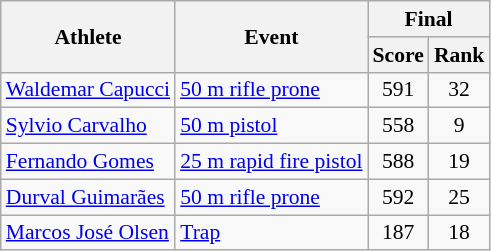<table class="wikitable" style="font-size:90%">
<tr>
<th rowspan="2">Athlete</th>
<th rowspan="2">Event</th>
<th colspan="2">Final</th>
</tr>
<tr>
<th>Score</th>
<th>Rank</th>
</tr>
<tr>
<td rowspan=1><a href='#'>Waldemar Capucci</a></td>
<td rowspan=1><a href='#'>50 m rifle prone</a></td>
<td style="text-align:center;">591</td>
<td style="text-align:center;">32</td>
</tr>
<tr>
<td rowspan=1><a href='#'>Sylvio Carvalho</a></td>
<td><a href='#'>50 m pistol</a></td>
<td style="text-align:center;">558</td>
<td style="text-align:center;">9</td>
</tr>
<tr>
<td rowspan=1><a href='#'>Fernando Gomes</a></td>
<td><a href='#'>25 m rapid fire pistol</a></td>
<td style="text-align:center;">588</td>
<td style="text-align:center;">19</td>
</tr>
<tr>
<td rowspan=1><a href='#'>Durval Guimarães</a></td>
<td rowspan=1><a href='#'>50 m rifle prone</a></td>
<td style="text-align:center;">592</td>
<td style="text-align:center;">25</td>
</tr>
<tr>
<td rowspan=1><a href='#'>Marcos José Olsen</a></td>
<td rowspan=1><a href='#'>Trap</a></td>
<td style="text-align:center;">187</td>
<td style="text-align:center;">18</td>
</tr>
</table>
